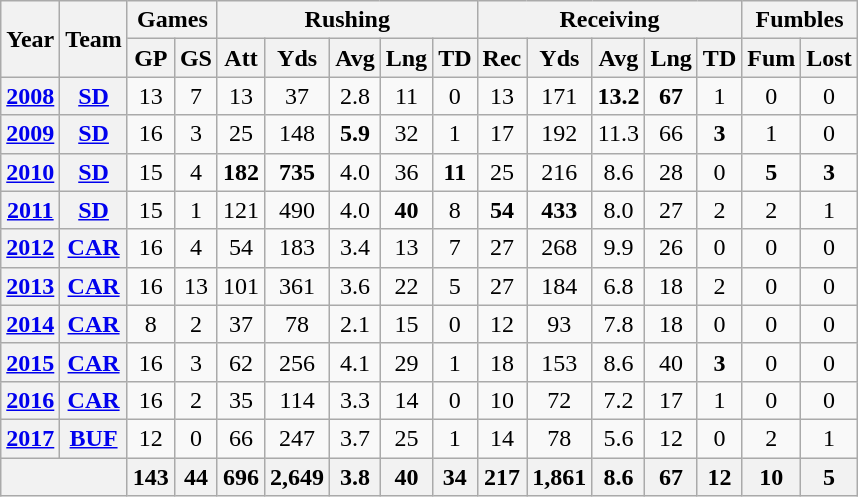<table class="wikitable" style="text-align: center;">
<tr>
<th rowspan="2">Year</th>
<th rowspan="2">Team</th>
<th colspan="2">Games</th>
<th colspan="5">Rushing</th>
<th colspan="5">Receiving</th>
<th colspan="2">Fumbles</th>
</tr>
<tr>
<th>GP</th>
<th>GS</th>
<th>Att</th>
<th>Yds</th>
<th>Avg</th>
<th>Lng</th>
<th>TD</th>
<th>Rec</th>
<th>Yds</th>
<th>Avg</th>
<th>Lng</th>
<th>TD</th>
<th>Fum</th>
<th>Lost</th>
</tr>
<tr>
<th><a href='#'>2008</a></th>
<th><a href='#'>SD</a></th>
<td>13</td>
<td>7</td>
<td>13</td>
<td>37</td>
<td>2.8</td>
<td>11</td>
<td>0</td>
<td>13</td>
<td>171</td>
<td><strong>13.2</strong></td>
<td><strong>67</strong></td>
<td>1</td>
<td>0</td>
<td>0</td>
</tr>
<tr>
<th><a href='#'>2009</a></th>
<th><a href='#'>SD</a></th>
<td>16</td>
<td>3</td>
<td>25</td>
<td>148</td>
<td><strong>5.9</strong></td>
<td>32</td>
<td>1</td>
<td>17</td>
<td>192</td>
<td>11.3</td>
<td>66</td>
<td><strong>3</strong></td>
<td>1</td>
<td>0</td>
</tr>
<tr>
<th><a href='#'>2010</a></th>
<th><a href='#'>SD</a></th>
<td>15</td>
<td>4</td>
<td><strong>182</strong></td>
<td><strong>735</strong></td>
<td>4.0</td>
<td>36</td>
<td><strong>11</strong></td>
<td>25</td>
<td>216</td>
<td>8.6</td>
<td>28</td>
<td>0</td>
<td><strong>5</strong></td>
<td><strong>3</strong></td>
</tr>
<tr>
<th><a href='#'>2011</a></th>
<th><a href='#'>SD</a></th>
<td>15</td>
<td>1</td>
<td>121</td>
<td>490</td>
<td>4.0</td>
<td><strong>40</strong></td>
<td>8</td>
<td><strong>54</strong></td>
<td><strong>433</strong></td>
<td>8.0</td>
<td>27</td>
<td>2</td>
<td>2</td>
<td>1</td>
</tr>
<tr>
<th><a href='#'>2012</a></th>
<th><a href='#'>CAR</a></th>
<td>16</td>
<td>4</td>
<td>54</td>
<td>183</td>
<td>3.4</td>
<td>13</td>
<td>7</td>
<td>27</td>
<td>268</td>
<td>9.9</td>
<td>26</td>
<td>0</td>
<td>0</td>
<td>0</td>
</tr>
<tr>
<th><a href='#'>2013</a></th>
<th><a href='#'>CAR</a></th>
<td>16</td>
<td>13</td>
<td>101</td>
<td>361</td>
<td>3.6</td>
<td>22</td>
<td>5</td>
<td>27</td>
<td>184</td>
<td>6.8</td>
<td>18</td>
<td>2</td>
<td>0</td>
<td>0</td>
</tr>
<tr>
<th><a href='#'>2014</a></th>
<th><a href='#'>CAR</a></th>
<td>8</td>
<td>2</td>
<td>37</td>
<td>78</td>
<td>2.1</td>
<td>15</td>
<td>0</td>
<td>12</td>
<td>93</td>
<td>7.8</td>
<td>18</td>
<td>0</td>
<td>0</td>
<td>0</td>
</tr>
<tr>
<th><a href='#'>2015</a></th>
<th><a href='#'>CAR</a></th>
<td>16</td>
<td>3</td>
<td>62</td>
<td>256</td>
<td>4.1</td>
<td>29</td>
<td>1</td>
<td>18</td>
<td>153</td>
<td>8.6</td>
<td>40</td>
<td><strong>3</strong></td>
<td>0</td>
<td>0</td>
</tr>
<tr>
<th><a href='#'>2016</a></th>
<th><a href='#'>CAR</a></th>
<td>16</td>
<td>2</td>
<td>35</td>
<td>114</td>
<td>3.3</td>
<td>14</td>
<td>0</td>
<td>10</td>
<td>72</td>
<td>7.2</td>
<td>17</td>
<td>1</td>
<td>0</td>
<td>0</td>
</tr>
<tr>
<th><a href='#'>2017</a></th>
<th><a href='#'>BUF</a></th>
<td>12</td>
<td>0</td>
<td>66</td>
<td>247</td>
<td>3.7</td>
<td>25</td>
<td>1</td>
<td>14</td>
<td>78</td>
<td>5.6</td>
<td>12</td>
<td>0</td>
<td>2</td>
<td>1</td>
</tr>
<tr>
<th colspan="2"></th>
<th>143</th>
<th>44</th>
<th>696</th>
<th>2,649</th>
<th>3.8</th>
<th>40</th>
<th>34</th>
<th>217</th>
<th>1,861</th>
<th>8.6</th>
<th>67</th>
<th>12</th>
<th>10</th>
<th>5</th>
</tr>
</table>
